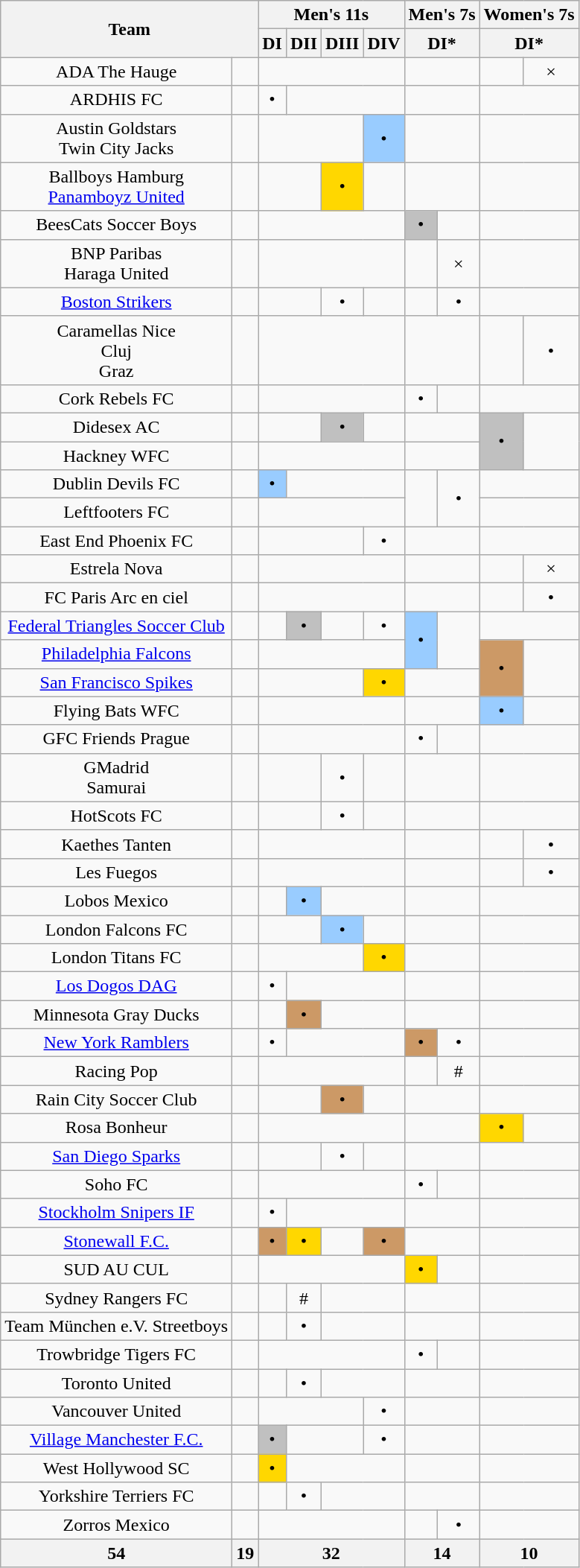<table class="wikitable" style="text-align: center">
<tr>
<th colspan="2" rowspan="2">Team</th>
<th colspan="4">Men's 11s</th>
<th colspan="2">Men's 7s</th>
<th colspan="2">Women's 7s</th>
</tr>
<tr>
<th>DI</th>
<th>DII</th>
<th>DIII</th>
<th>DIV</th>
<th colspan="2">DI*</th>
<th colspan="2">DI*</th>
</tr>
<tr>
<td>ADA The Hauge</td>
<td></td>
<td colspan="4"></td>
<td colspan="2"></td>
<td></td>
<td>×</td>
</tr>
<tr>
<td>ARDHIS FC</td>
<td></td>
<td>•</td>
<td colspan="3"></td>
<td colspan="2"></td>
<td colspan="2"></td>
</tr>
<tr>
<td>Austin Goldstars<br>Twin City Jacks</td>
<td><br></td>
<td colspan="3"></td>
<td bgcolor=#99ccff>•</td>
<td colspan="2"></td>
<td colspan="2"></td>
</tr>
<tr>
<td>Ballboys Hamburg<br><a href='#'>Panamboyz United</a></td>
<td><br></td>
<td colspan="2"></td>
<td bgcolor="gold">•</td>
<td></td>
<td colspan="2"></td>
<td colspan="2"></td>
</tr>
<tr>
<td>BeesCats Soccer Boys</td>
<td></td>
<td colspan="4"></td>
<td bgcolor="silver">•</td>
<td></td>
<td colspan="2"></td>
</tr>
<tr>
<td>BNP Paribas<br>Haraga United</td>
<td><br></td>
<td colspan="4"></td>
<td></td>
<td>×</td>
<td colspan="2"></td>
</tr>
<tr>
<td><a href='#'>Boston Strikers</a></td>
<td></td>
<td colspan="2"></td>
<td>•</td>
<td></td>
<td></td>
<td>•</td>
<td colspan="2"></td>
</tr>
<tr>
<td>Caramellas Nice<br>Cluj<br>Graz</td>
<td><br><br></td>
<td colspan="4"></td>
<td colspan="2"></td>
<td></td>
<td>•</td>
</tr>
<tr>
<td>Cork Rebels FC</td>
<td></td>
<td colspan="4"></td>
<td>•</td>
<td></td>
<td colspan="2"></td>
</tr>
<tr>
<td>Didesex AC</td>
<td></td>
<td colspan="2"></td>
<td bgcolor="silver">•</td>
<td></td>
<td colspan="2"></td>
<td rowspan="2" bgcolor="silver">•</td>
<td rowspan="2"></td>
</tr>
<tr>
<td>Hackney WFC</td>
<td></td>
<td colspan="4"></td>
<td colspan="2"></td>
</tr>
<tr>
<td>Dublin Devils FC</td>
<td></td>
<td bgcolor=#99ccff>•</td>
<td colspan="3"></td>
<td rowspan="2"></td>
<td rowspan="2">•</td>
<td colspan="2"></td>
</tr>
<tr>
<td>Leftfooters FC</td>
<td></td>
<td colspan="4"></td>
<td colspan="2"></td>
</tr>
<tr>
<td>East End Phoenix FC</td>
<td></td>
<td colspan="3"></td>
<td>•</td>
<td colspan="2"></td>
<td colspan="2"></td>
</tr>
<tr>
<td>Estrela Nova</td>
<td></td>
<td colspan="4"></td>
<td colspan="2"></td>
<td></td>
<td>×</td>
</tr>
<tr>
<td>FC Paris Arc en ciel</td>
<td></td>
<td colspan="4"></td>
<td colspan="2"></td>
<td></td>
<td>•</td>
</tr>
<tr>
<td><a href='#'>Federal Triangles Soccer Club</a></td>
<td></td>
<td></td>
<td bgcolor="silver">•</td>
<td></td>
<td>•</td>
<td rowspan="2" bgcolor=#99ccff>•</td>
<td rowspan="2"></td>
<td colspan="2"></td>
</tr>
<tr>
<td><a href='#'>Philadelphia Falcons</a></td>
<td></td>
<td colspan="4"></td>
<td rowspan="2" bgcolor=#cc9966>•</td>
<td rowspan="2"></td>
</tr>
<tr>
<td><a href='#'>San Francisco Spikes</a></td>
<td></td>
<td colspan="3"></td>
<td bgcolor="gold">•</td>
<td colspan="2"></td>
</tr>
<tr>
<td>Flying Bats WFC</td>
<td></td>
<td colspan="4"></td>
<td colspan="2"></td>
<td bgcolor=#99ccff>•</td>
<td></td>
</tr>
<tr>
<td>GFC Friends Prague</td>
<td></td>
<td colspan="4"></td>
<td>•</td>
<td></td>
<td colspan="2"></td>
</tr>
<tr>
<td>GMadrid<br>Samurai</td>
<td><br></td>
<td colspan="2"></td>
<td>•</td>
<td></td>
<td colspan="2"></td>
<td colspan="2"></td>
</tr>
<tr>
<td>HotScots FC</td>
<td></td>
<td colspan="2"></td>
<td>•</td>
<td></td>
<td colspan="2"></td>
<td colspan="2"></td>
</tr>
<tr>
<td>Kaethes Tanten</td>
<td></td>
<td colspan="4"></td>
<td colspan="2"></td>
<td></td>
<td>•</td>
</tr>
<tr>
<td>Les Fuegos</td>
<td></td>
<td colspan="4"></td>
<td colspan="2"></td>
<td></td>
<td>•</td>
</tr>
<tr>
<td>Lobos Mexico</td>
<td></td>
<td></td>
<td bgcolor=#99ccff>•</td>
<td colspan="2"></td>
<td colspan="2"></td>
<td colspan="2"></td>
</tr>
<tr>
<td>London Falcons FC</td>
<td></td>
<td colspan="2"></td>
<td bgcolor=#99ccff>•</td>
<td></td>
<td colspan="2"></td>
<td colspan="2"></td>
</tr>
<tr>
<td>London Titans FC</td>
<td></td>
<td colspan="3"></td>
<td bgcolor="gold">•</td>
<td colspan="2"></td>
<td colspan="2"></td>
</tr>
<tr>
<td><a href='#'>Los Dogos DAG</a></td>
<td></td>
<td>•</td>
<td colspan="3"></td>
<td colspan="2"></td>
<td colspan="2"></td>
</tr>
<tr>
<td>Minnesota Gray Ducks</td>
<td></td>
<td></td>
<td bgcolor=#cc9966>•</td>
<td colspan="2"></td>
<td colspan="2"></td>
<td colspan="2"></td>
</tr>
<tr>
<td><a href='#'>New York Ramblers</a></td>
<td></td>
<td>•</td>
<td colspan="3"></td>
<td bgcolor=#cc9966>•</td>
<td>•</td>
<td colspan="2"></td>
</tr>
<tr>
<td>Racing Pop</td>
<td></td>
<td colspan="4"></td>
<td></td>
<td>#</td>
<td colspan="2"></td>
</tr>
<tr>
<td>Rain City Soccer Club</td>
<td></td>
<td colspan="2"></td>
<td bgcolor=#cc9966>•</td>
<td></td>
<td colspan="2"></td>
<td colspan="2"></td>
</tr>
<tr>
<td>Rosa Bonheur</td>
<td></td>
<td colspan="4"></td>
<td colspan="2"></td>
<td bgcolor="gold">•</td>
<td></td>
</tr>
<tr>
<td><a href='#'>San Diego Sparks</a></td>
<td></td>
<td colspan="2"></td>
<td>•</td>
<td></td>
<td colspan="2"></td>
<td colspan="2"></td>
</tr>
<tr>
<td>Soho FC</td>
<td></td>
<td colspan="4"></td>
<td>•</td>
<td></td>
<td colspan="2"></td>
</tr>
<tr>
<td><a href='#'>Stockholm Snipers IF</a></td>
<td></td>
<td>•</td>
<td colspan="3"></td>
<td colspan="2"></td>
<td colspan="2"></td>
</tr>
<tr>
<td><a href='#'>Stonewall F.C.</a></td>
<td></td>
<td bgcolor=#cc9966>•</td>
<td bgcolor="gold">•</td>
<td></td>
<td bgcolor=#cc9966>•</td>
<td colspan="2"></td>
<td colspan="2"></td>
</tr>
<tr>
<td>SUD AU CUL</td>
<td></td>
<td colspan="4"></td>
<td bgcolor="gold">•</td>
<td></td>
<td colspan="2"></td>
</tr>
<tr>
<td>Sydney Rangers FC</td>
<td></td>
<td></td>
<td>#</td>
<td colspan="2"></td>
<td colspan="2"></td>
<td colspan="2"></td>
</tr>
<tr>
<td>Team München e.V. Streetboys</td>
<td></td>
<td></td>
<td>•</td>
<td colspan="2"></td>
<td colspan="2"></td>
<td colspan="2"></td>
</tr>
<tr>
<td>Trowbridge Tigers FC</td>
<td></td>
<td colspan="4"></td>
<td>•</td>
<td></td>
<td colspan="2"></td>
</tr>
<tr>
<td>Toronto United</td>
<td></td>
<td></td>
<td>•</td>
<td colspan="2"></td>
<td colspan="2"></td>
<td colspan="2"></td>
</tr>
<tr>
<td>Vancouver United</td>
<td></td>
<td colspan="3"></td>
<td>•</td>
<td colspan="2"></td>
<td colspan="2"></td>
</tr>
<tr>
<td><a href='#'>Village Manchester F.C.</a></td>
<td></td>
<td bgcolor="silver">•</td>
<td colspan="2"></td>
<td>•</td>
<td colspan="2"></td>
<td colspan="2"></td>
</tr>
<tr>
<td>West Hollywood SC</td>
<td></td>
<td bgcolor="gold">•</td>
<td colspan="3"></td>
<td colspan="2"></td>
<td colspan="2"></td>
</tr>
<tr>
<td>Yorkshire Terriers FC</td>
<td></td>
<td></td>
<td>•</td>
<td colspan="2"></td>
<td colspan="2"></td>
<td colspan="2"></td>
</tr>
<tr>
<td>Zorros Mexico</td>
<td></td>
<td colspan="4"></td>
<td></td>
<td>•</td>
<td colspan="2"></td>
</tr>
<tr>
<th>54</th>
<th>19</th>
<th colspan="4">32</th>
<th colspan="2">14</th>
<th colspan="2">10</th>
</tr>
</table>
